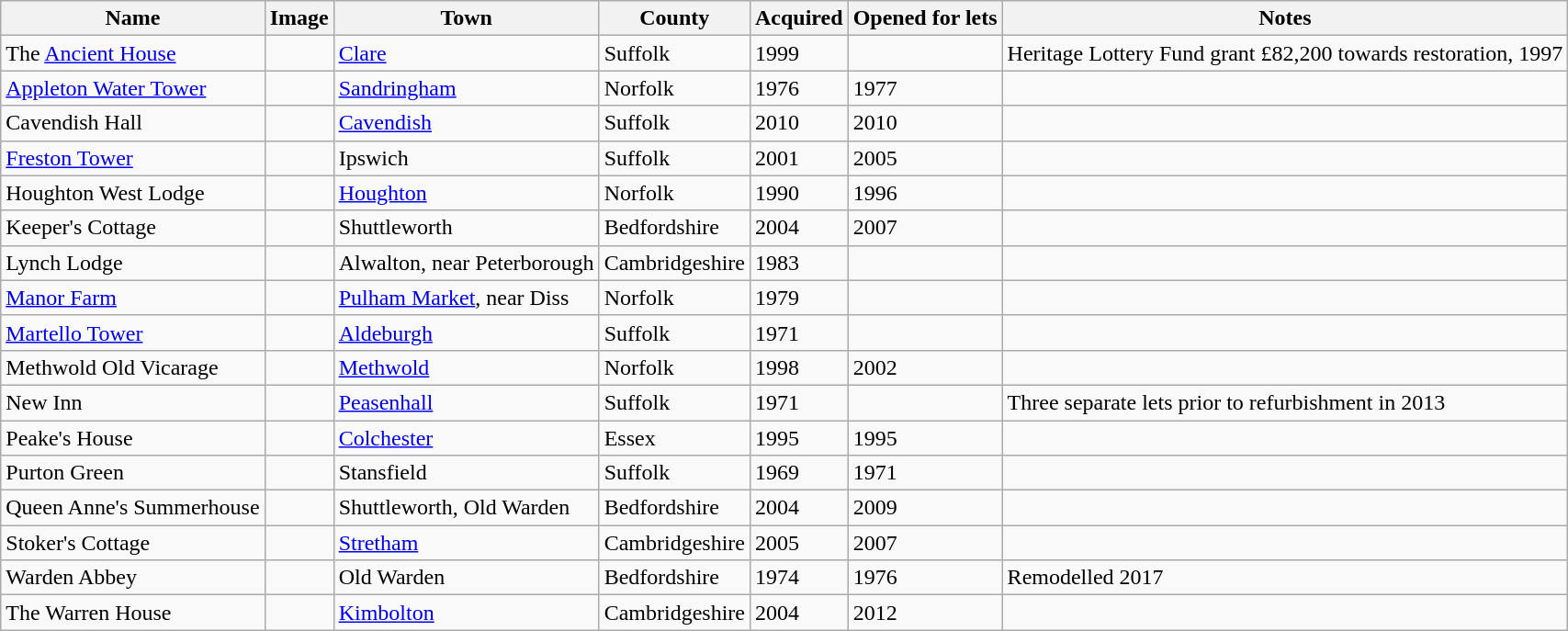<table class="wikitable sortable">
<tr>
<th>Name</th>
<th>Image</th>
<th>Town</th>
<th>County</th>
<th>Acquired</th>
<th>Opened for lets</th>
<th>Notes</th>
</tr>
<tr>
<td>The <a href='#'>Ancient House</a></td>
<td></td>
<td><a href='#'>Clare</a></td>
<td>Suffolk</td>
<td>1999</td>
<td></td>
<td>Heritage Lottery Fund grant £82,200 towards restoration, 1997</td>
</tr>
<tr>
<td><a href='#'>Appleton Water Tower</a></td>
<td></td>
<td><a href='#'>Sandringham</a></td>
<td>Norfolk</td>
<td>1976</td>
<td>1977</td>
<td></td>
</tr>
<tr>
<td>Cavendish Hall</td>
<td></td>
<td><a href='#'>Cavendish</a></td>
<td>Suffolk</td>
<td>2010</td>
<td>2010</td>
<td></td>
</tr>
<tr>
<td><a href='#'>Freston Tower</a></td>
<td></td>
<td>Ipswich</td>
<td>Suffolk</td>
<td>2001</td>
<td>2005</td>
<td></td>
</tr>
<tr>
<td>Houghton West Lodge</td>
<td></td>
<td><a href='#'>Houghton</a></td>
<td>Norfolk</td>
<td>1990</td>
<td>1996</td>
<td></td>
</tr>
<tr>
<td>Keeper's Cottage</td>
<td></td>
<td>Shuttleworth</td>
<td>Bedfordshire</td>
<td>2004</td>
<td>2007</td>
<td></td>
</tr>
<tr>
<td>Lynch Lodge</td>
<td></td>
<td>Alwalton, near Peterborough</td>
<td>Cambridgeshire</td>
<td>1983</td>
<td></td>
<td></td>
</tr>
<tr>
<td><a href='#'>Manor Farm</a></td>
<td></td>
<td><a href='#'>Pulham Market</a>, near Diss</td>
<td>Norfolk</td>
<td>1979</td>
<td></td>
<td></td>
</tr>
<tr>
<td><a href='#'>Martello Tower</a></td>
<td></td>
<td><a href='#'>Aldeburgh</a></td>
<td>Suffolk</td>
<td>1971</td>
<td></td>
<td></td>
</tr>
<tr>
<td>Methwold Old Vicarage</td>
<td></td>
<td><a href='#'>Methwold</a></td>
<td>Norfolk</td>
<td>1998</td>
<td>2002</td>
<td></td>
</tr>
<tr>
<td>New Inn</td>
<td></td>
<td><a href='#'>Peasenhall</a></td>
<td>Suffolk</td>
<td>1971</td>
<td></td>
<td>Three separate lets prior to refurbishment in 2013</td>
</tr>
<tr>
<td>Peake's House</td>
<td></td>
<td><a href='#'>Colchester</a></td>
<td>Essex</td>
<td>1995</td>
<td>1995</td>
<td></td>
</tr>
<tr>
<td>Purton Green</td>
<td></td>
<td>Stansfield</td>
<td>Suffolk</td>
<td>1969</td>
<td>1971</td>
<td></td>
</tr>
<tr>
<td>Queen Anne's Summerhouse</td>
<td></td>
<td>Shuttleworth, Old Warden</td>
<td>Bedfordshire</td>
<td>2004</td>
<td>2009</td>
<td></td>
</tr>
<tr>
<td>Stoker's Cottage</td>
<td></td>
<td><a href='#'>Stretham</a></td>
<td>Cambridgeshire</td>
<td>2005</td>
<td>2007</td>
<td></td>
</tr>
<tr>
<td>Warden Abbey</td>
<td></td>
<td>Old Warden</td>
<td>Bedfordshire</td>
<td>1974</td>
<td>1976</td>
<td>Remodelled 2017</td>
</tr>
<tr>
<td>The Warren House</td>
<td></td>
<td><a href='#'>Kimbolton</a></td>
<td>Cambridgeshire</td>
<td>2004</td>
<td>2012</td>
<td></td>
</tr>
</table>
